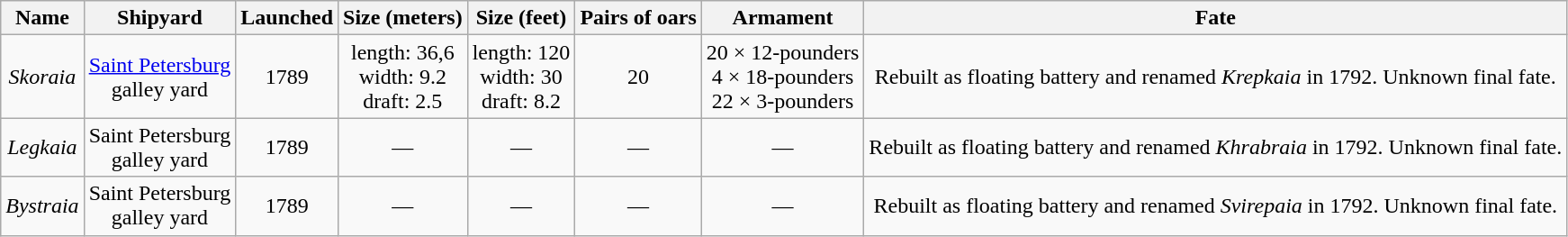<table class="wikitable" style="text-align:center;">
<tr>
<th>Name</th>
<th>Shipyard</th>
<th>Launched</th>
<th>Size (meters)</th>
<th>Size (feet)</th>
<th>Pairs of oars</th>
<th>Armament</th>
<th>Fate</th>
</tr>
<tr>
<td><em>Skoraia</em></td>
<td><a href='#'>Saint Petersburg</a><br>galley yard</td>
<td>1789</td>
<td>length: 36,6<br>width: 9.2<br>draft: 2.5</td>
<td>length: 120<br>width: 30<br>draft: 8.2</td>
<td>20</td>
<td>20 × 12-pounders<br>4 × 18-pounders<br>22 × 3-pounders</td>
<td>Rebuilt as floating battery and renamed <em>Krepkaia</em> in 1792. Unknown final fate.</td>
</tr>
<tr>
<td><em>Legkaia</em></td>
<td>Saint Petersburg<br>galley yard</td>
<td>1789</td>
<td>—</td>
<td>—</td>
<td>—</td>
<td>—</td>
<td>Rebuilt as floating battery and renamed <em>Khrabraia</em> in 1792. Unknown final fate.</td>
</tr>
<tr>
<td><em>Bystraia</em></td>
<td>Saint Petersburg<br>galley yard</td>
<td>1789</td>
<td>—</td>
<td>—</td>
<td>—</td>
<td>—</td>
<td>Rebuilt as floating battery and renamed <em>Svirepaia</em> in 1792. Unknown final fate.</td>
</tr>
</table>
